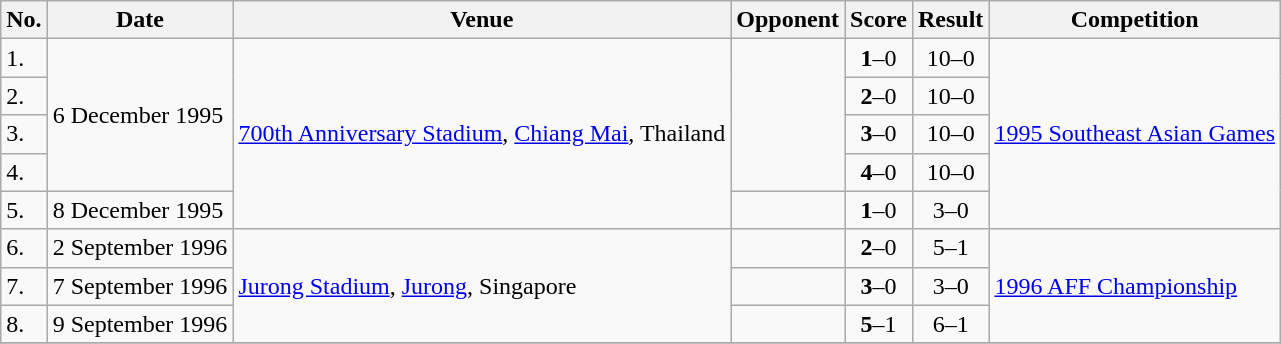<table class="wikitable">
<tr>
<th>No.</th>
<th>Date</th>
<th>Venue</th>
<th>Opponent</th>
<th>Score</th>
<th>Result</th>
<th>Competition</th>
</tr>
<tr>
<td>1.</td>
<td rowspan=4>6 December 1995</td>
<td rowspan=5><a href='#'>700th Anniversary Stadium</a>, <a href='#'>Chiang Mai</a>, Thailand</td>
<td rowspan=4></td>
<td align=center><strong>1</strong>–0</td>
<td align=center>10–0</td>
<td rowspan=5><a href='#'>1995 Southeast Asian Games</a></td>
</tr>
<tr>
<td>2.</td>
<td align=center><strong>2</strong>–0</td>
<td align=center>10–0</td>
</tr>
<tr>
<td>3.</td>
<td align=center><strong>3</strong>–0</td>
<td align=center>10–0</td>
</tr>
<tr>
<td>4.</td>
<td align=center><strong>4</strong>–0</td>
<td align=center>10–0</td>
</tr>
<tr>
<td>5.</td>
<td>8 December 1995</td>
<td></td>
<td align=center><strong>1</strong>–0</td>
<td align=center>3–0</td>
</tr>
<tr>
<td>6.</td>
<td>2 September 1996</td>
<td rowspan=3><a href='#'>Jurong Stadium</a>, <a href='#'>Jurong</a>, Singapore</td>
<td></td>
<td align=center><strong>2</strong>–0</td>
<td align=center>5–1</td>
<td rowspan=3><a href='#'>1996 AFF Championship</a></td>
</tr>
<tr>
<td>7.</td>
<td>7 September 1996</td>
<td></td>
<td align=center><strong>3</strong>–0</td>
<td align=center>3–0</td>
</tr>
<tr>
<td>8.</td>
<td>9 September 1996</td>
<td></td>
<td align=center><strong>5</strong>–1</td>
<td align=center>6–1</td>
</tr>
<tr>
</tr>
</table>
